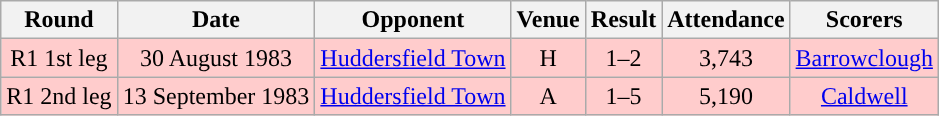<table class="wikitable" style="font-size:100%; text-align:center">
<tr>
<th>Round</th>
<th>Date</th>
<th>Opponent</th>
<th>Venue</th>
<th>Result</th>
<th>Attendance</th>
<th>Scorers</th>
</tr>
<tr style="background-color: #FFCCCC;">
<td>R1 1st leg</td>
<td>30 August 1983</td>
<td><a href='#'>Huddersfield Town</a></td>
<td>H</td>
<td>1–2</td>
<td>3,743</td>
<td><a href='#'>Barrowclough</a></td>
</tr>
<tr style="background-color: #FFCCCC;">
<td>R1 2nd leg</td>
<td>13 September 1983</td>
<td><a href='#'>Huddersfield Town</a></td>
<td>A</td>
<td>1–5</td>
<td>5,190</td>
<td><a href='#'>Caldwell</a></td>
</tr>
</table>
